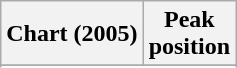<table class="wikitable sortable plainrowheaders" style="text-align:center">
<tr>
<th scope="col">Chart (2005)</th>
<th scope="col">Peak<br> position</th>
</tr>
<tr>
</tr>
<tr>
</tr>
</table>
